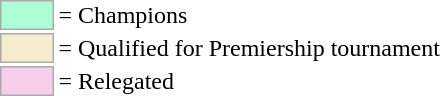<table>
<tr>
<td style="background-color:#ADFFD6; border:1px solid #aaaaaa; width:2em;"></td>
<td>= Champions</td>
</tr>
<tr>
<td style="background-color:#F5ECCE; border:1px solid #aaaaaa; width:2em;"></td>
<td>= Qualified for Premiership tournament</td>
</tr>
<tr>
<td style="background-color:#F6CEEC; border:1px solid #aaaaaa; width:2em;"></td>
<td>= Relegated</td>
</tr>
</table>
